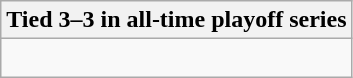<table class="wikitable collapsible collapsed">
<tr>
<th>Tied 3–3 in all-time playoff series</th>
</tr>
<tr>
<td><br>




</td>
</tr>
</table>
